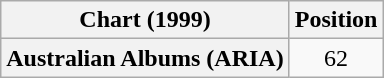<table class="wikitable plainrowheaders" style="text-align:center;">
<tr>
<th scope="col">Chart (1999)</th>
<th scope="col">Position</th>
</tr>
<tr>
<th scope="row">Australian Albums (ARIA)</th>
<td>62</td>
</tr>
</table>
